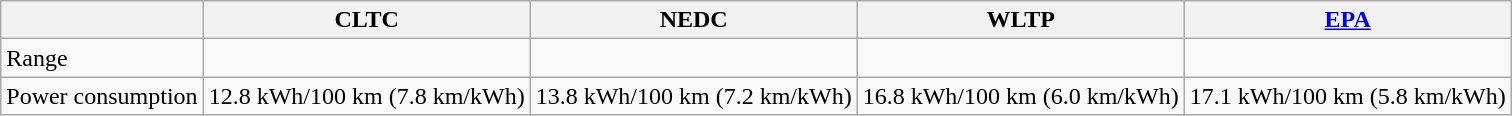<table class="wikitable">
<tr>
<th></th>
<th>CLTC</th>
<th>NEDC</th>
<th>WLTP</th>
<th><a href='#'>EPA</a></th>
</tr>
<tr>
<td>Range</td>
<td></td>
<td></td>
<td></td>
<td></td>
</tr>
<tr>
<td>Power consumption</td>
<td>12.8 kWh/100 km (7.8 km/kWh)</td>
<td>13.8 kWh/100 km (7.2 km/kWh)</td>
<td>16.8 kWh/100 km (6.0 km/kWh)</td>
<td>17.1 kWh/100 km (5.8 km/kWh)</td>
</tr>
</table>
